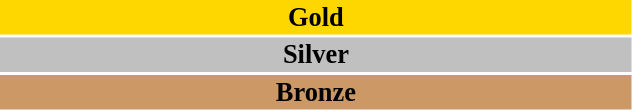<table class="" style="text-align:center; font-size:110%; width:35%">
<tr>
<td rowspan="1" bgcolor="gold"><strong>Gold</strong></td>
<td></td>
</tr>
<tr>
<td rowspan="1" bgcolor="silver"><strong>Silver</strong></td>
<td></td>
</tr>
<tr>
<td rowspan="2" bgcolor="#cc9966"><strong>Bronze</strong></td>
<td></td>
</tr>
<tr>
<td></td>
</tr>
</table>
